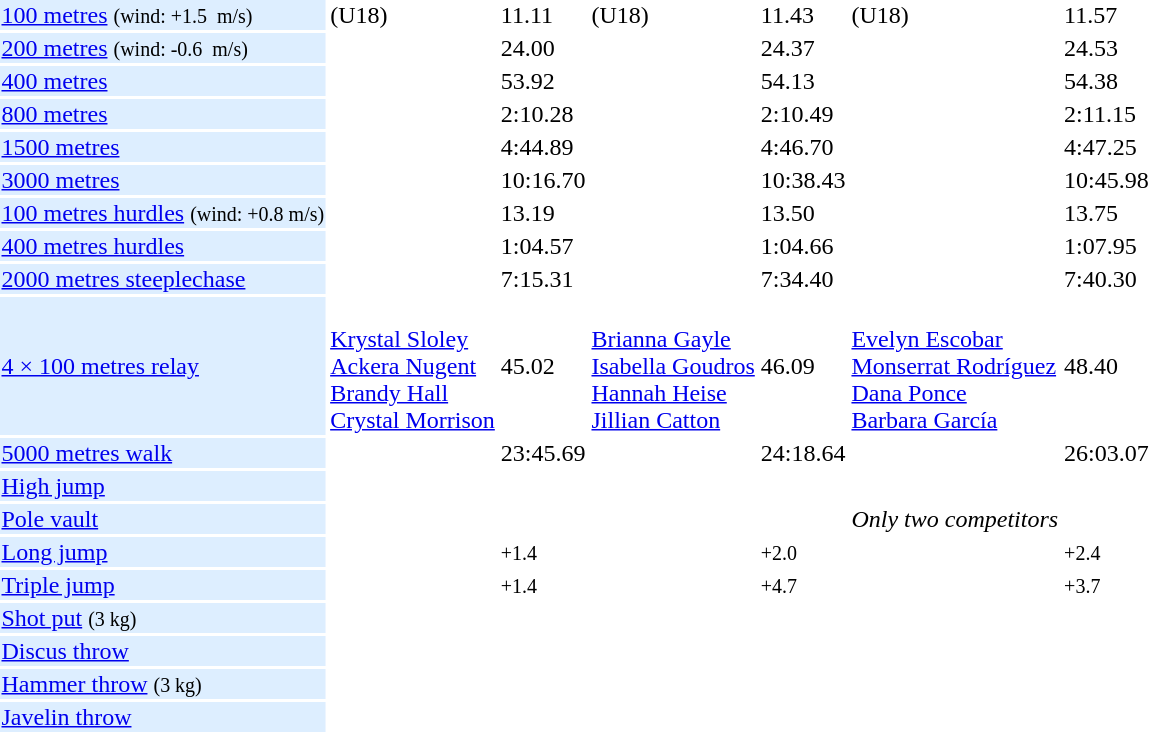<table>
<tr>
<td bgcolor = DDEEFF><a href='#'>100 metres</a> <small>(wind: +1.5  m/s)</small></td>
<td> (U18)</td>
<td>11.11</td>
<td> (U18)</td>
<td>11.43</td>
<td> (U18)</td>
<td>11.57</td>
</tr>
<tr>
<td bgcolor = DDEEFF><a href='#'>200 metres</a> <small>(wind: -0.6  m/s)</small></td>
<td></td>
<td>24.00</td>
<td></td>
<td>24.37</td>
<td></td>
<td>24.53</td>
</tr>
<tr>
<td bgcolor = DDEEFF><a href='#'>400 metres</a></td>
<td></td>
<td>53.92</td>
<td></td>
<td>54.13</td>
<td></td>
<td>54.38</td>
</tr>
<tr>
<td bgcolor = DDEEFF><a href='#'>800 metres</a></td>
<td></td>
<td>2:10.28</td>
<td></td>
<td>2:10.49</td>
<td></td>
<td>2:11.15</td>
</tr>
<tr>
<td bgcolor = DDEEFF><a href='#'>1500 metres</a></td>
<td></td>
<td>4:44.89</td>
<td></td>
<td>4:46.70</td>
<td></td>
<td>4:47.25</td>
</tr>
<tr>
<td bgcolor = DDEEFF><a href='#'>3000 metres</a></td>
<td></td>
<td>10:16.70</td>
<td></td>
<td>10:38.43</td>
<td></td>
<td>10:45.98</td>
</tr>
<tr>
<td bgcolor = DDEEFF><a href='#'>100 metres hurdles</a> <small>(wind: +0.8 m/s)</small></td>
<td></td>
<td>13.19</td>
<td></td>
<td>13.50</td>
<td></td>
<td>13.75</td>
</tr>
<tr>
<td bgcolor = DDEEFF><a href='#'>400 metres hurdles</a></td>
<td></td>
<td>1:04.57</td>
<td></td>
<td>1:04.66</td>
<td></td>
<td>1:07.95</td>
</tr>
<tr>
<td bgcolor = DDEEFF><a href='#'>2000 metres steeplechase</a></td>
<td></td>
<td>7:15.31</td>
<td></td>
<td>7:34.40</td>
<td></td>
<td>7:40.30</td>
</tr>
<tr>
<td bgcolor = DDEEFF><a href='#'>4 × 100 metres relay</a></td>
<td> <br><a href='#'>Krystal Sloley</a><br><a href='#'>Ackera Nugent</a><br><a href='#'>Brandy Hall</a><br><a href='#'>Crystal Morrison</a> <br></td>
<td>45.02</td>
<td><br><a href='#'>Brianna Gayle</a><br><a href='#'>Isabella Goudros</a><br><a href='#'>Hannah Heise</a><br><a href='#'>Jillian Catton</a> <br></td>
<td>46.09</td>
<td><br><a href='#'>Evelyn Escobar</a><br><a href='#'>Monserrat Rodríguez</a><br><a href='#'>Dana Ponce</a><br><a href='#'>Barbara García</a><br></td>
<td>48.40</td>
</tr>
<tr>
<td bgcolor = DDEEFF><a href='#'>5000 metres walk</a></td>
<td></td>
<td>23:45.69</td>
<td></td>
<td>24:18.64</td>
<td></td>
<td>26:03.07</td>
</tr>
<tr>
<td bgcolor = DDEEFF><a href='#'>High jump</a></td>
<td></td>
<td></td>
<td></td>
<td></td>
<td></td>
<td></td>
</tr>
<tr>
<td bgcolor = DDEEFF><a href='#'>Pole vault</a></td>
<td></td>
<td></td>
<td></td>
<td></td>
<td><em>Only two competitors</em></td>
<td></td>
</tr>
<tr>
<td bgcolor = DDEEFF><a href='#'>Long jump</a></td>
<td></td>
<td><small> +1.4</small></td>
<td></td>
<td><small> +2.0</small></td>
<td></td>
<td><small> +2.4</small></td>
</tr>
<tr>
<td bgcolor = DDEEFF><a href='#'>Triple jump</a></td>
<td></td>
<td><small> +1.4</small></td>
<td></td>
<td><small> +4.7</small></td>
<td></td>
<td><small> +3.7</small></td>
</tr>
<tr>
<td bgcolor = DDEEFF><a href='#'>Shot put</a> <small>(3 kg)</small></td>
<td></td>
<td></td>
<td></td>
<td></td>
<td></td>
<td></td>
</tr>
<tr>
<td bgcolor = DDEEFF><a href='#'>Discus throw</a></td>
<td></td>
<td></td>
<td></td>
<td></td>
<td></td>
<td></td>
</tr>
<tr>
<td bgcolor = DDEEFF><a href='#'>Hammer throw</a> <small>(3 kg)</small></td>
<td></td>
<td></td>
<td></td>
<td></td>
<td></td>
<td></td>
</tr>
<tr>
<td bgcolor = DDEEFF><a href='#'>Javelin throw</a></td>
<td></td>
<td></td>
<td></td>
<td></td>
<td></td>
<td></td>
</tr>
</table>
